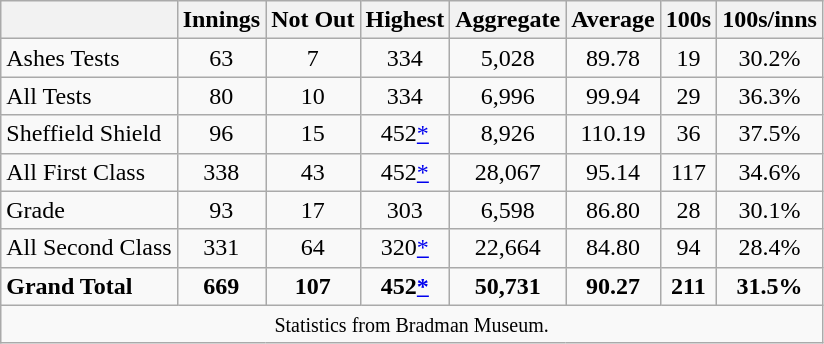<table class="wikitable">
<tr>
<th></th>
<th>Innings</th>
<th>Not Out</th>
<th>Highest</th>
<th>Aggregate</th>
<th>Average</th>
<th>100s</th>
<th>100s/inns</th>
</tr>
<tr>
<td>Ashes Tests</td>
<td align=center>63</td>
<td align=center>7</td>
<td align=center>334</td>
<td align=center>5,028</td>
<td align=center>89.78</td>
<td align=center>19</td>
<td align=center>30.2%</td>
</tr>
<tr>
<td>All Tests</td>
<td align=center>80</td>
<td align=center>10</td>
<td align=center>334</td>
<td align=center>6,996</td>
<td align=center>99.94</td>
<td align=center>29</td>
<td align=center>36.3%</td>
</tr>
<tr>
<td>Sheffield Shield</td>
<td align=center>96</td>
<td align=center>15</td>
<td align=center>452<a href='#'>*</a></td>
<td align=center>8,926</td>
<td align=center>110.19</td>
<td align=center>36</td>
<td align=center>37.5%</td>
</tr>
<tr>
<td>All First Class</td>
<td align=center>338</td>
<td align=center>43</td>
<td align=center>452<a href='#'>*</a></td>
<td align=center>28,067</td>
<td align=center>95.14</td>
<td align=center>117</td>
<td align=center>34.6%</td>
</tr>
<tr>
<td>Grade</td>
<td align=center>93</td>
<td align=center>17</td>
<td align=center>303</td>
<td align=center>6,598</td>
<td align=center>86.80</td>
<td align=center>28</td>
<td align=center>30.1%</td>
</tr>
<tr>
<td>All Second Class</td>
<td align=center>331</td>
<td align=center>64</td>
<td align=center>320<a href='#'>*</a></td>
<td align=center>22,664</td>
<td align=center>84.80</td>
<td align=center>94</td>
<td align=center>28.4%</td>
</tr>
<tr>
<td><strong>Grand Total</strong></td>
<td align=center><strong>669</strong></td>
<td align=center><strong>107</strong></td>
<td align=center><strong>452<a href='#'>*</a></strong></td>
<td align=center><strong>50,731</strong></td>
<td align=center><strong>90.27</strong></td>
<td align=center><strong>211</strong></td>
<td align=center><strong>31.5%</strong></td>
</tr>
<tr>
<td colspan="8" style="text-align:center;"><small>Statistics from Bradman Museum.</small></td>
</tr>
</table>
